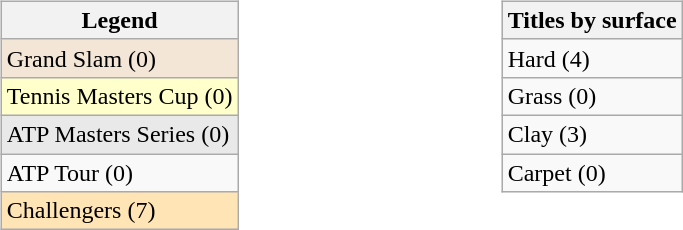<table width=53%>
<tr>
<td valign=top width=33% align=left><br><table class="wikitable">
<tr>
<th>Legend</th>
</tr>
<tr style="background:#f3e6d7;">
<td>Grand Slam (0)</td>
</tr>
<tr bgcolor="ffffcc">
<td>Tennis Masters Cup (0)</td>
</tr>
<tr style="background:#e9e9e9;">
<td>ATP Masters Series (0)</td>
</tr>
<tr bgcolor=>
<td>ATP Tour (0)</td>
</tr>
<tr bgcolor="moccasin">
<td>Challengers (7)</td>
</tr>
</table>
</td>
<td valign=top width=33% align=left><br><table class="wikitable">
<tr>
<th>Titles by surface</th>
</tr>
<tr>
<td>Hard (4)</td>
</tr>
<tr>
<td>Grass (0)</td>
</tr>
<tr>
<td>Clay (3)</td>
</tr>
<tr>
<td>Carpet (0)</td>
</tr>
</table>
</td>
</tr>
</table>
